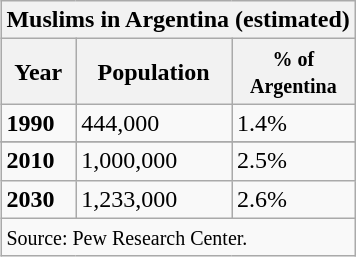<table class="wikitable" style="float: right;">
<tr>
<th colspan="8">Muslims in Argentina (estimated)</th>
</tr>
<tr>
<th>Year</th>
<th>Population</th>
<th><small>% of<br>Argentina</small></th>
</tr>
<tr>
<td><strong>1990</strong></td>
<td>444,000</td>
<td> 1.4%</td>
</tr>
<tr>
</tr>
<tr>
<td><strong>2010</strong></td>
<td>1,000,000</td>
<td> 2.5%</td>
</tr>
<tr>
<td><strong>2030</strong></td>
<td>1,233,000</td>
<td> 2.6%</td>
</tr>
<tr>
<td colspan="8" style="text-align:left;"><small>Source: Pew Research Center.</small></td>
</tr>
</table>
